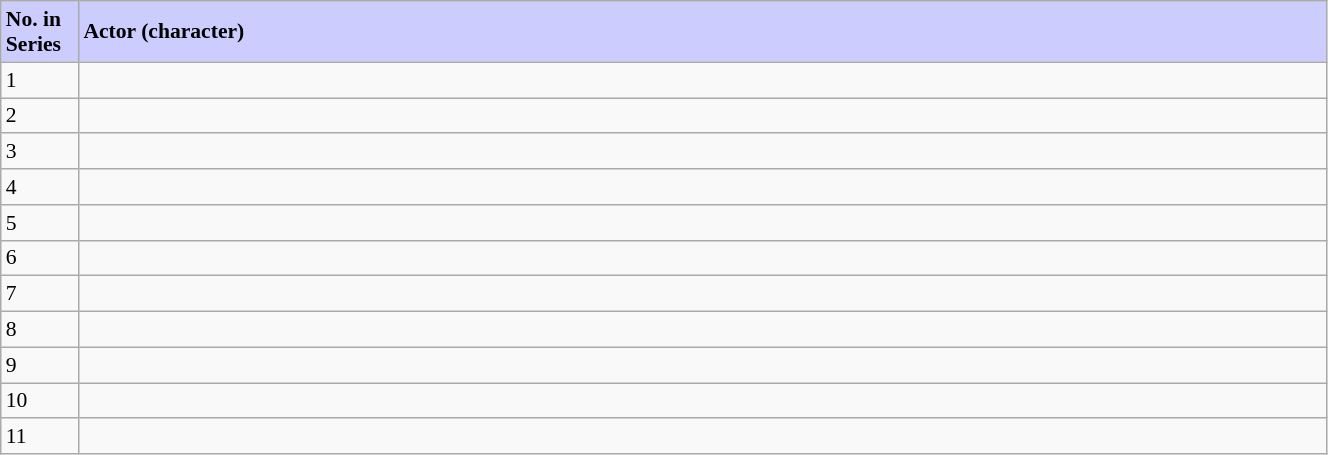<table class="wikitable mw-collapsible mw-collapsed center" style="font-size: 90%; width:70%; left:0 auto;">
<tr style="background-color: #CCCCFF">
<td scope="col" style="width: 45px;"><strong>No. in Series</strong></td>
<td><strong>Actor (character)</strong></td>
</tr>
<tr>
<td>1</td>
<td scope="col" align="left"></td>
</tr>
<tr>
<td>2</td>
<td scope="col" align="left"></td>
</tr>
<tr>
<td>3</td>
<td scope="col" align="left"></td>
</tr>
<tr>
<td>4</td>
<td scope="col" align="left"></td>
</tr>
<tr>
<td>5</td>
<td scope="col" align="left"></td>
</tr>
<tr>
<td>6</td>
<td scope="col" align="left"></td>
</tr>
<tr>
<td>7</td>
<td scope="col" align="left"></td>
</tr>
<tr>
<td>8</td>
<td scope="col" align="left"></td>
</tr>
<tr>
<td>9</td>
<td scope="col" align="left"></td>
</tr>
<tr>
<td>10</td>
<td scope="col" align="left"></td>
</tr>
<tr>
<td>11</td>
<td scope="col" align="left"></td>
</tr>
</table>
